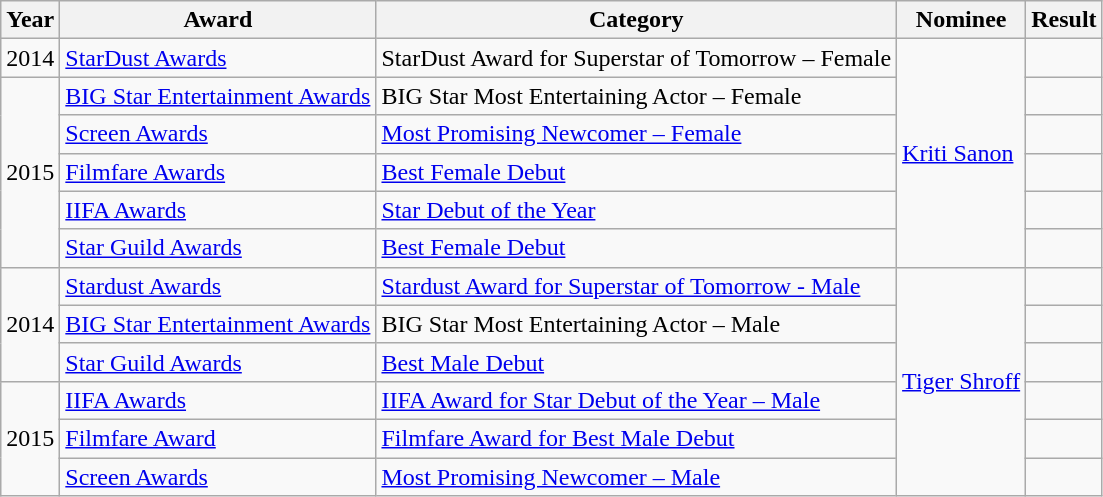<table class="wikitable">
<tr>
<th>Year</th>
<th>Award</th>
<th>Category</th>
<th>Nominee</th>
<th>Result</th>
</tr>
<tr>
<td>2014</td>
<td><a href='#'>StarDust Awards</a></td>
<td>StarDust Award for Superstar of Tomorrow – Female</td>
<td rowspan="6"><a href='#'>Kriti Sanon</a></td>
<td></td>
</tr>
<tr>
<td rowspan="5">2015</td>
<td><a href='#'>BIG Star Entertainment Awards</a></td>
<td>BIG Star Most Entertaining Actor – Female</td>
<td></td>
</tr>
<tr>
<td><a href='#'>Screen Awards</a></td>
<td><a href='#'>Most Promising Newcomer – Female</a></td>
<td></td>
</tr>
<tr>
<td><a href='#'>Filmfare Awards</a></td>
<td><a href='#'>Best Female Debut</a></td>
<td></td>
</tr>
<tr>
<td><a href='#'>IIFA Awards</a></td>
<td><a href='#'>Star Debut of the Year</a></td>
<td></td>
</tr>
<tr>
<td><a href='#'>Star Guild Awards</a></td>
<td><a href='#'>Best Female Debut</a></td>
<td></td>
</tr>
<tr>
<td rowspan="3">2014</td>
<td><a href='#'>Stardust Awards</a></td>
<td><a href='#'>Stardust Award for Superstar of Tomorrow - Male</a></td>
<td rowspan="6"><a href='#'>Tiger Shroff</a></td>
<td></td>
</tr>
<tr>
<td><a href='#'>BIG Star Entertainment Awards</a></td>
<td>BIG Star Most Entertaining Actor – Male</td>
<td></td>
</tr>
<tr>
<td><a href='#'>Star Guild Awards</a></td>
<td><a href='#'>Best Male Debut</a></td>
<td></td>
</tr>
<tr>
<td rowspan = '3'>2015</td>
<td><a href='#'>IIFA Awards</a></td>
<td><a href='#'>IIFA Award for Star Debut of the Year – Male</a></td>
<td></td>
</tr>
<tr>
<td><a href='#'>Filmfare Award</a></td>
<td><a href='#'>Filmfare Award for Best Male Debut</a></td>
<td></td>
</tr>
<tr>
<td><a href='#'>Screen Awards</a></td>
<td><a href='#'>Most Promising Newcomer – Male</a></td>
<td></td>
</tr>
</table>
